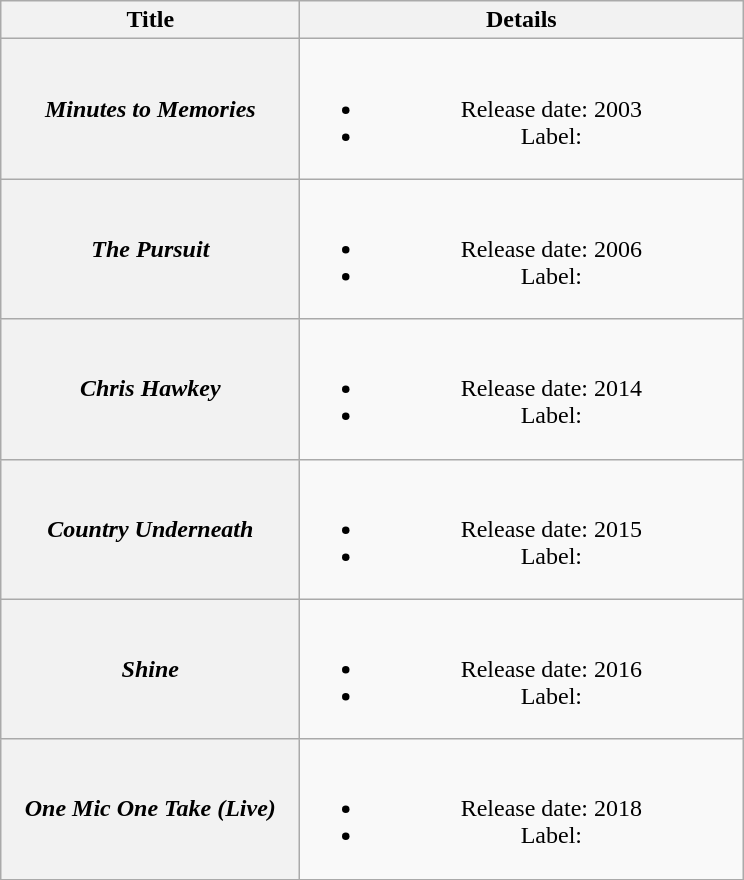<table class="wikitable plainrowheaders" style="text-align:center;">
<tr>
<th style="width:12em;">Title</th>
<th style="width:18em;">Details</th>
</tr>
<tr>
<th scope="row"><em>Minutes to Memories</em></th>
<td><br><ul><li>Release date: 2003</li><li>Label:</li></ul></td>
</tr>
<tr>
<th scope="row"><em>The Pursuit</em></th>
<td><br><ul><li>Release date: 2006</li><li>Label:</li></ul></td>
</tr>
<tr>
<th scope="row"><em>Chris Hawkey</em></th>
<td><br><ul><li>Release date: 2014</li><li>Label:</li></ul></td>
</tr>
<tr>
<th scope="row"><em>Country Underneath</em></th>
<td><br><ul><li>Release date: 2015</li><li>Label:</li></ul></td>
</tr>
<tr>
<th scope="row"><em>Shine</em></th>
<td><br><ul><li>Release date: 2016</li><li>Label:</li></ul></td>
</tr>
<tr>
<th scope="row"><em>One Mic One Take (Live)</em></th>
<td><br><ul><li>Release date: 2018</li><li>Label:</li></ul></td>
</tr>
</table>
